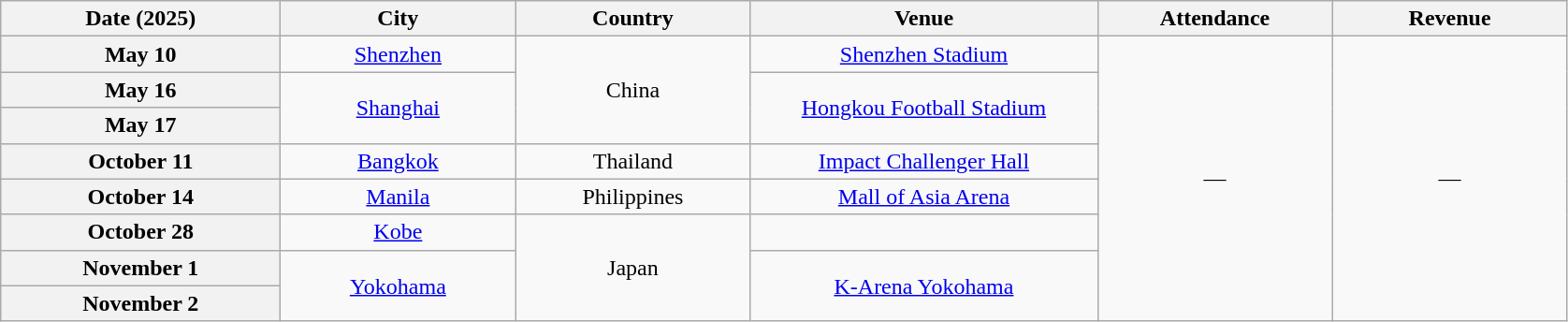<table class="wikitable plainrowheaders" style="text-align:center;">
<tr>
<th scope="col" style="width:12em;">Date (2025)</th>
<th scope="col" style="width:10em;">City</th>
<th scope="col" style="width:10em;">Country</th>
<th scope="col" style="width:15em;">Venue</th>
<th scope="col" style="width:10em;">Attendance</th>
<th scope="col" style="width:10em;">Revenue</th>
</tr>
<tr>
<th scope="row" style="text-align:center;">May 10</th>
<td><a href='#'>Shenzhen</a></td>
<td rowspan=3>China</td>
<td><a href='#'>Shenzhen Stadium</a></td>
<td rowspan=8>—</td>
<td rowspan=8>—</td>
</tr>
<tr>
<th scope="row" style="text-align:center;">May 16</th>
<td rowspan="2"><a href='#'>Shanghai</a></td>
<td rowspan="2"><a href='#'>Hongkou Football Stadium</a></td>
</tr>
<tr>
<th scope="row" style="text-align:center;">May 17</th>
</tr>
<tr>
<th scope="row" style="text-align:center;">October 11</th>
<td><a href='#'>Bangkok</a></td>
<td>Thailand</td>
<td><a href='#'>Impact Challenger Hall</a></td>
</tr>
<tr>
<th scope="row" style="text-align:center;">October 14</th>
<td><a href='#'>Manila</a></td>
<td>Philippines</td>
<td><a href='#'>Mall of Asia Arena</a></td>
</tr>
<tr>
<th scope="row" style="text-align:center;">October 28</th>
<td><a href='#'>Kobe</a></td>
<td rowspan="3">Japan</td>
<td {{ubl></td>
</tr>
<tr>
<th scope="row" style="text-align:center;">November 1</th>
<td rowspan="2"><a href='#'>Yokohama</a></td>
<td rowspan="2"><a href='#'>K-Arena Yokohama</a></td>
</tr>
<tr>
<th scope="row" style="text-align:center;">November 2</th>
</tr>
</table>
